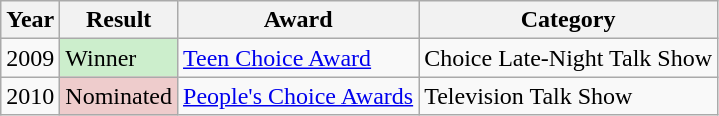<table class="wikitable sortable">
<tr>
<th>Year</th>
<th>Result</th>
<th>Award</th>
<th class="unsortable">Category</th>
</tr>
<tr>
<td>2009</td>
<td style="background:#cec;">Winner</td>
<td><a href='#'>Teen Choice Award</a></td>
<td>Choice Late-Night Talk Show</td>
</tr>
<tr>
<td>2010</td>
<td style="background:#ecc;">Nominated</td>
<td><a href='#'>People's Choice Awards</a></td>
<td>Television Talk Show</td>
</tr>
</table>
